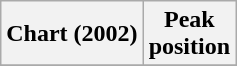<table class="wikitable plainrowheaders">
<tr>
<th>Chart (2002)</th>
<th>Peak<br>position</th>
</tr>
<tr>
</tr>
</table>
